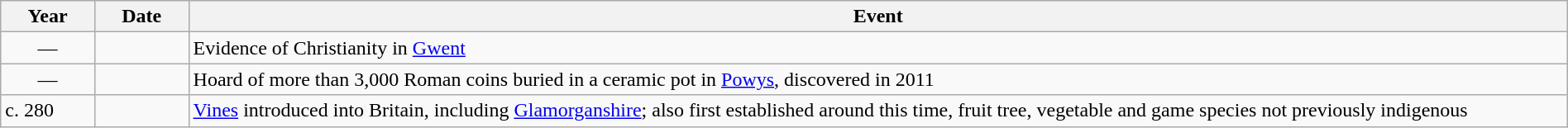<table class="wikitable" width="100%">
<tr>
<th style="width:6%">Year</th>
<th style="width:6%">Date</th>
<th>Event</th>
</tr>
<tr>
<td style="text-align:center;">—</td>
<td></td>
<td>Evidence of Christianity in <a href='#'>Gwent</a></td>
</tr>
<tr>
<td style="text-align:center;">—</td>
<td></td>
<td>Hoard of more than 3,000 Roman coins buried in a ceramic pot in <a href='#'>Powys</a>, discovered in 2011</td>
</tr>
<tr>
<td>c. 280</td>
<td></td>
<td><a href='#'>Vines</a> introduced into Britain, including <a href='#'>Glamorganshire</a>; also first established around this time, fruit tree, vegetable and game species not previously indigenous</td>
</tr>
</table>
